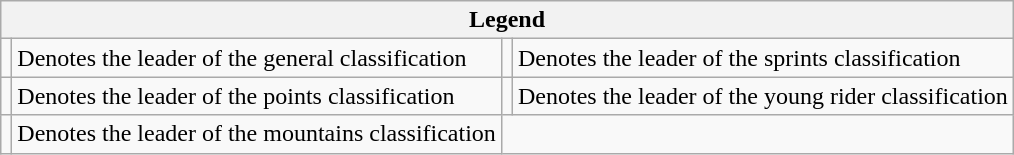<table class="wikitable">
<tr>
<th colspan="4">Legend</th>
</tr>
<tr>
<td></td>
<td>Denotes the leader of the general classification</td>
<td></td>
<td>Denotes the leader of the sprints classification</td>
</tr>
<tr>
<td></td>
<td>Denotes the leader of the points classification</td>
<td></td>
<td>Denotes the leader of the young rider classification</td>
</tr>
<tr>
<td></td>
<td>Denotes the leader of the mountains classification</td>
</tr>
</table>
